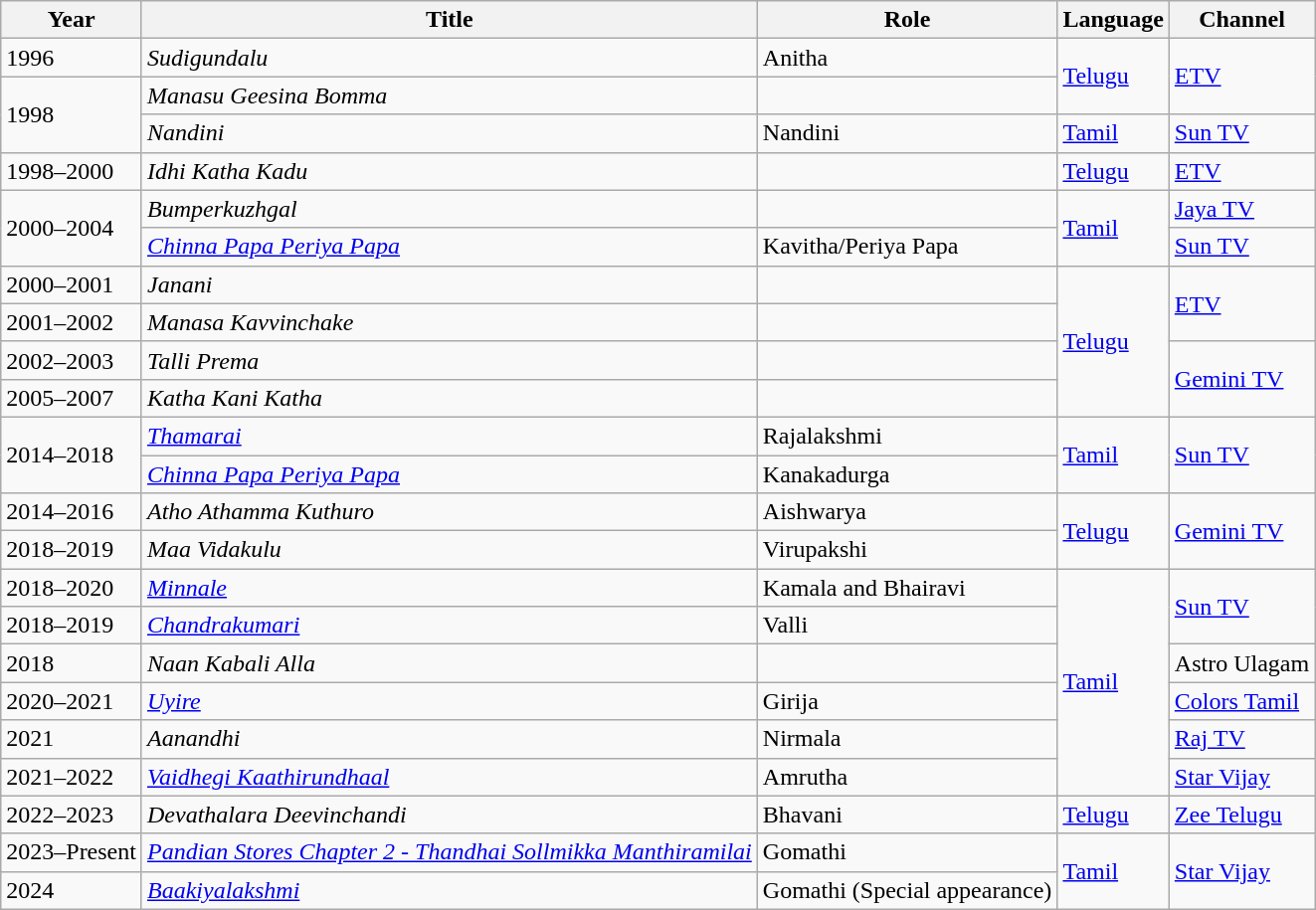<table class="wikitable">
<tr>
<th>Year</th>
<th>Title</th>
<th>Role</th>
<th>Language</th>
<th>Channel</th>
</tr>
<tr>
<td>1996</td>
<td><em>Sudigundalu</em></td>
<td>Anitha</td>
<td rowspan='2'><a href='#'>Telugu</a></td>
<td rowspan='2'><a href='#'>ETV</a></td>
</tr>
<tr>
<td rowspan='2'>1998</td>
<td><em>Manasu Geesina Bomma</em></td>
<td></td>
</tr>
<tr>
<td><em>Nandini</em></td>
<td>Nandini</td>
<td><a href='#'>Tamil</a></td>
<td><a href='#'>Sun TV</a></td>
</tr>
<tr>
<td>1998–2000</td>
<td><em>Idhi Katha Kadu</em></td>
<td></td>
<td><a href='#'>Telugu</a></td>
<td><a href='#'>ETV</a></td>
</tr>
<tr>
<td rowspan='2'>2000–2004</td>
<td><em>Bumperkuzhgal</em></td>
<td></td>
<td rowspan='2'><a href='#'>Tamil</a></td>
<td><a href='#'>Jaya TV</a></td>
</tr>
<tr>
<td><em><a href='#'>Chinna Papa Periya Papa</a></em></td>
<td>Kavitha/Periya Papa</td>
<td><a href='#'>Sun TV</a></td>
</tr>
<tr>
<td>2000–2001</td>
<td><em>Janani</em></td>
<td></td>
<td rowspan='4'><a href='#'>Telugu</a></td>
<td rowspan='2'><a href='#'>ETV</a></td>
</tr>
<tr>
<td>2001–2002</td>
<td><em>Manasa Kavvinchake</em></td>
<td></td>
</tr>
<tr>
<td>2002–2003</td>
<td><em>Talli Prema</em></td>
<td></td>
<td rowspan='2'><a href='#'>Gemini TV</a></td>
</tr>
<tr>
<td>2005–2007</td>
<td><em>Katha Kani Katha</em></td>
<td></td>
</tr>
<tr>
<td rowspan='2'>2014–2018</td>
<td><em><a href='#'>Thamarai</a></em></td>
<td>Rajalakshmi</td>
<td rowspan='2'><a href='#'>Tamil</a></td>
<td rowspan='2'><a href='#'>Sun TV</a></td>
</tr>
<tr>
<td><em><a href='#'>Chinna Papa Periya Papa</a></em></td>
<td>Kanakadurga</td>
</tr>
<tr>
<td>2014–2016</td>
<td><em>Atho Athamma Kuthuro</em></td>
<td>Aishwarya</td>
<td rowspan='2'><a href='#'>Telugu</a></td>
<td rowspan='2'><a href='#'>Gemini TV</a></td>
</tr>
<tr>
<td>2018–2019</td>
<td><em>Maa Vidakulu</em></td>
<td>Virupakshi</td>
</tr>
<tr>
<td>2018–2020</td>
<td><em><a href='#'>Minnale</a></em></td>
<td>Kamala and Bhairavi</td>
<td rowspan='6'><a href='#'>Tamil</a></td>
<td rowspan='2'><a href='#'>Sun TV</a></td>
</tr>
<tr>
<td>2018–2019</td>
<td><em><a href='#'>Chandrakumari</a></em></td>
<td>Valli</td>
</tr>
<tr>
<td>2018</td>
<td><em>Naan Kabali Alla</em></td>
<td></td>
<td>Astro Ulagam</td>
</tr>
<tr>
<td>2020–2021</td>
<td><em><a href='#'>Uyire</a></em></td>
<td>Girija</td>
<td><a href='#'>Colors Tamil</a></td>
</tr>
<tr>
<td>2021</td>
<td><em>Aanandhi</em></td>
<td>Nirmala</td>
<td><a href='#'>Raj TV</a></td>
</tr>
<tr>
<td>2021–2022</td>
<td><em><a href='#'>Vaidhegi Kaathirundhaal</a></em></td>
<td>Amrutha</td>
<td><a href='#'>Star Vijay</a></td>
</tr>
<tr>
<td>2022–2023</td>
<td><em>Devathalara Deevinchandi</em></td>
<td>Bhavani</td>
<td><a href='#'>Telugu</a></td>
<td><a href='#'>Zee Telugu</a></td>
</tr>
<tr>
<td>2023–Present</td>
<td><em><a href='#'>Pandian Stores Chapter 2 - Thandhai Sollmikka Manthiramilai</a></em></td>
<td>Gomathi</td>
<td rowspan="2"><a href='#'>Tamil</a></td>
<td rowspan="2"><a href='#'>Star Vijay</a></td>
</tr>
<tr>
<td>2024</td>
<td><em><a href='#'>Baakiyalakshmi</a></em></td>
<td>Gomathi (Special appearance)</td>
</tr>
</table>
